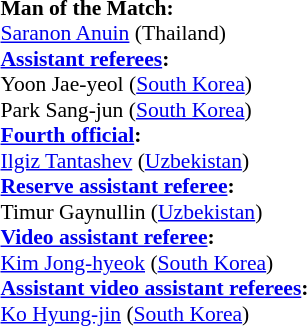<table style="width:100%; font-size:90%;">
<tr>
<td><br><strong>Man of the Match:</strong>
<br><a href='#'>Saranon Anuin</a> (Thailand)<br><strong><a href='#'>Assistant referees</a>:</strong>
<br>Yoon Jae-yeol (<a href='#'>South Korea</a>)
<br>Park Sang-jun (<a href='#'>South Korea</a>)
<br><strong><a href='#'>Fourth official</a>:</strong>
<br><a href='#'>Ilgiz Tantashev</a> (<a href='#'>Uzbekistan</a>)
<br><strong><a href='#'>Reserve assistant referee</a>:</strong>
<br>Timur Gaynullin (<a href='#'>Uzbekistan</a>)
<br><strong><a href='#'>Video assistant referee</a>:</strong>
<br><a href='#'>Kim Jong-hyeok</a> (<a href='#'>South Korea</a>)
<br><strong><a href='#'>Assistant video assistant referees</a>:</strong>
<br><a href='#'>Ko Hyung-jin</a> (<a href='#'>South Korea</a>)</td>
</tr>
</table>
